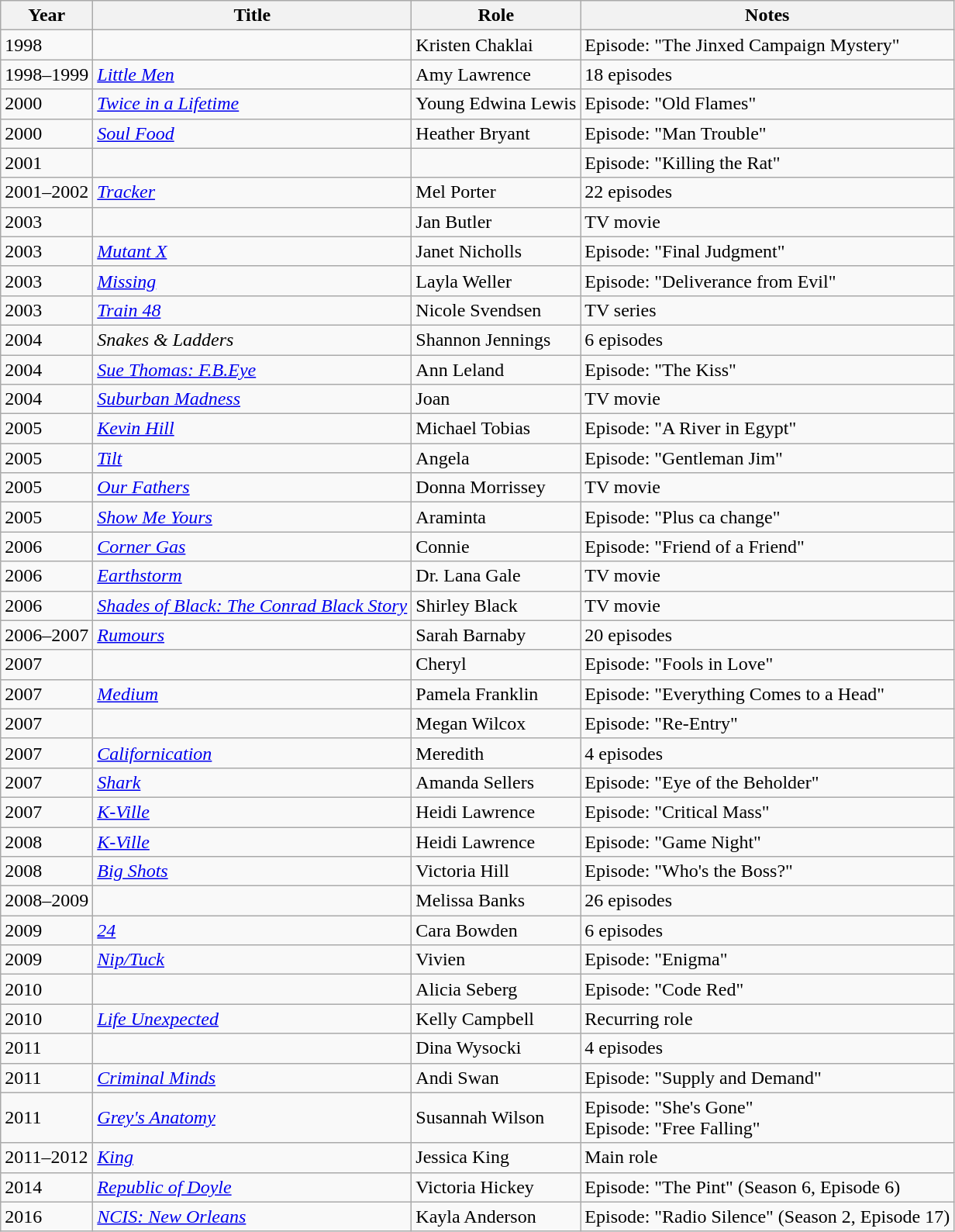<table class="wikitable sortable">
<tr>
<th>Year</th>
<th>Title</th>
<th>Role</th>
<th class="unsortable">Notes</th>
</tr>
<tr>
<td>1998</td>
<td><em></em></td>
<td>Kristen Chaklai</td>
<td>Episode: "The Jinxed Campaign Mystery"</td>
</tr>
<tr>
<td>1998–1999</td>
<td><em><a href='#'>Little Men</a></em></td>
<td>Amy Lawrence</td>
<td>18 episodes</td>
</tr>
<tr>
<td>2000</td>
<td><em><a href='#'>Twice in a Lifetime</a></em></td>
<td>Young Edwina Lewis</td>
<td>Episode: "Old Flames"</td>
</tr>
<tr>
<td>2000</td>
<td><em><a href='#'>Soul Food</a></em></td>
<td>Heather Bryant</td>
<td>Episode: "Man Trouble"</td>
</tr>
<tr>
<td>2001</td>
<td><em></em></td>
<td></td>
<td>Episode: "Killing the Rat"</td>
</tr>
<tr>
<td>2001–2002</td>
<td><em><a href='#'>Tracker</a></em></td>
<td>Mel Porter</td>
<td>22 episodes</td>
</tr>
<tr>
<td>2003</td>
<td><em></em></td>
<td>Jan Butler</td>
<td>TV movie</td>
</tr>
<tr>
<td>2003</td>
<td><em><a href='#'>Mutant X</a></em></td>
<td>Janet Nicholls</td>
<td>Episode: "Final Judgment"</td>
</tr>
<tr>
<td>2003</td>
<td><em><a href='#'>Missing</a></em></td>
<td>Layla Weller</td>
<td>Episode: "Deliverance from Evil"</td>
</tr>
<tr>
<td>2003</td>
<td><em><a href='#'>Train 48</a></em></td>
<td>Nicole Svendsen</td>
<td>TV series</td>
</tr>
<tr>
<td>2004</td>
<td><em>Snakes & Ladders</em></td>
<td>Shannon Jennings</td>
<td>6 episodes</td>
</tr>
<tr>
<td>2004</td>
<td><em><a href='#'>Sue Thomas: F.B.Eye</a></em></td>
<td>Ann Leland</td>
<td>Episode: "The Kiss"</td>
</tr>
<tr>
<td>2004</td>
<td><em><a href='#'>Suburban Madness</a></em></td>
<td>Joan</td>
<td>TV movie</td>
</tr>
<tr>
<td>2005</td>
<td><em><a href='#'>Kevin Hill</a></em></td>
<td>Michael Tobias</td>
<td>Episode: "A River in Egypt"</td>
</tr>
<tr>
<td>2005</td>
<td><em><a href='#'>Tilt</a></em></td>
<td>Angela</td>
<td>Episode: "Gentleman Jim"</td>
</tr>
<tr>
<td>2005</td>
<td><em><a href='#'>Our Fathers</a></em></td>
<td>Donna Morrissey</td>
<td>TV movie</td>
</tr>
<tr>
<td>2005</td>
<td><em><a href='#'>Show Me Yours</a></em></td>
<td>Araminta</td>
<td>Episode: "Plus ca change"</td>
</tr>
<tr>
<td>2006</td>
<td><em><a href='#'>Corner Gas</a></em></td>
<td>Connie</td>
<td>Episode: "Friend of a Friend"</td>
</tr>
<tr>
<td>2006</td>
<td><em><a href='#'>Earthstorm</a></em></td>
<td>Dr. Lana Gale</td>
<td>TV movie</td>
</tr>
<tr>
<td>2006</td>
<td><em><a href='#'>Shades of Black: The Conrad Black Story</a></em></td>
<td>Shirley Black</td>
<td>TV movie</td>
</tr>
<tr>
<td>2006–2007</td>
<td><em><a href='#'>Rumours</a></em></td>
<td>Sarah Barnaby</td>
<td>20 episodes</td>
</tr>
<tr>
<td>2007</td>
<td><em></em></td>
<td>Cheryl</td>
<td>Episode: "Fools in Love"</td>
</tr>
<tr>
<td>2007</td>
<td><em><a href='#'>Medium</a></em></td>
<td>Pamela Franklin</td>
<td>Episode: "Everything Comes to a Head"</td>
</tr>
<tr>
<td>2007</td>
<td><em></em></td>
<td>Megan Wilcox</td>
<td>Episode: "Re-Entry"</td>
</tr>
<tr>
<td>2007</td>
<td><em><a href='#'>Californication</a></em></td>
<td>Meredith</td>
<td>4 episodes</td>
</tr>
<tr>
<td>2007</td>
<td><em><a href='#'>Shark</a></em></td>
<td>Amanda Sellers</td>
<td>Episode: "Eye of the Beholder"</td>
</tr>
<tr>
<td>2007</td>
<td><em><a href='#'>K-Ville</a></em></td>
<td>Heidi Lawrence</td>
<td>Episode: "Critical Mass"</td>
</tr>
<tr>
<td>2008</td>
<td><em><a href='#'>K-Ville</a></em></td>
<td>Heidi Lawrence</td>
<td>Episode: "Game Night"</td>
</tr>
<tr>
<td>2008</td>
<td><em><a href='#'>Big Shots</a></em></td>
<td>Victoria Hill</td>
<td>Episode: "Who's the Boss?"</td>
</tr>
<tr>
<td>2008–2009</td>
<td><em></em></td>
<td>Melissa Banks</td>
<td>26 episodes</td>
</tr>
<tr>
<td>2009</td>
<td><em><a href='#'>24</a></em></td>
<td>Cara Bowden</td>
<td>6 episodes</td>
</tr>
<tr>
<td>2009</td>
<td><em><a href='#'>Nip/Tuck</a></em></td>
<td>Vivien</td>
<td>Episode: "Enigma"</td>
</tr>
<tr>
<td>2010</td>
<td><em></em></td>
<td>Alicia Seberg</td>
<td>Episode: "Code Red"</td>
</tr>
<tr>
<td>2010</td>
<td><em><a href='#'>Life Unexpected</a></em></td>
<td>Kelly Campbell</td>
<td>Recurring role</td>
</tr>
<tr>
<td>2011</td>
<td><em></em></td>
<td>Dina Wysocki</td>
<td>4 episodes</td>
</tr>
<tr>
<td>2011</td>
<td><em><a href='#'>Criminal Minds</a></em></td>
<td>Andi Swan</td>
<td>Episode: "Supply and Demand"</td>
</tr>
<tr>
<td>2011</td>
<td><em><a href='#'>Grey's Anatomy</a></em></td>
<td>Susannah Wilson</td>
<td>Episode: "She's Gone"<br>Episode: "Free Falling"</td>
</tr>
<tr>
<td>2011–2012</td>
<td><em><a href='#'>King</a></em></td>
<td>Jessica King</td>
<td>Main role</td>
</tr>
<tr>
<td>2014</td>
<td><em><a href='#'>Republic of Doyle</a></em></td>
<td>Victoria Hickey</td>
<td>Episode: "The Pint" (Season 6, Episode 6)</td>
</tr>
<tr>
<td>2016</td>
<td><em><a href='#'>NCIS: New Orleans</a></em></td>
<td>Kayla Anderson</td>
<td>Episode: "Radio Silence" (Season 2, Episode 17)</td>
</tr>
</table>
